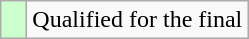<table class="wikitable">
<tr>
<td width=10px bgcolor="#ccffcc"></td>
<td>Qualified for the final</td>
</tr>
</table>
